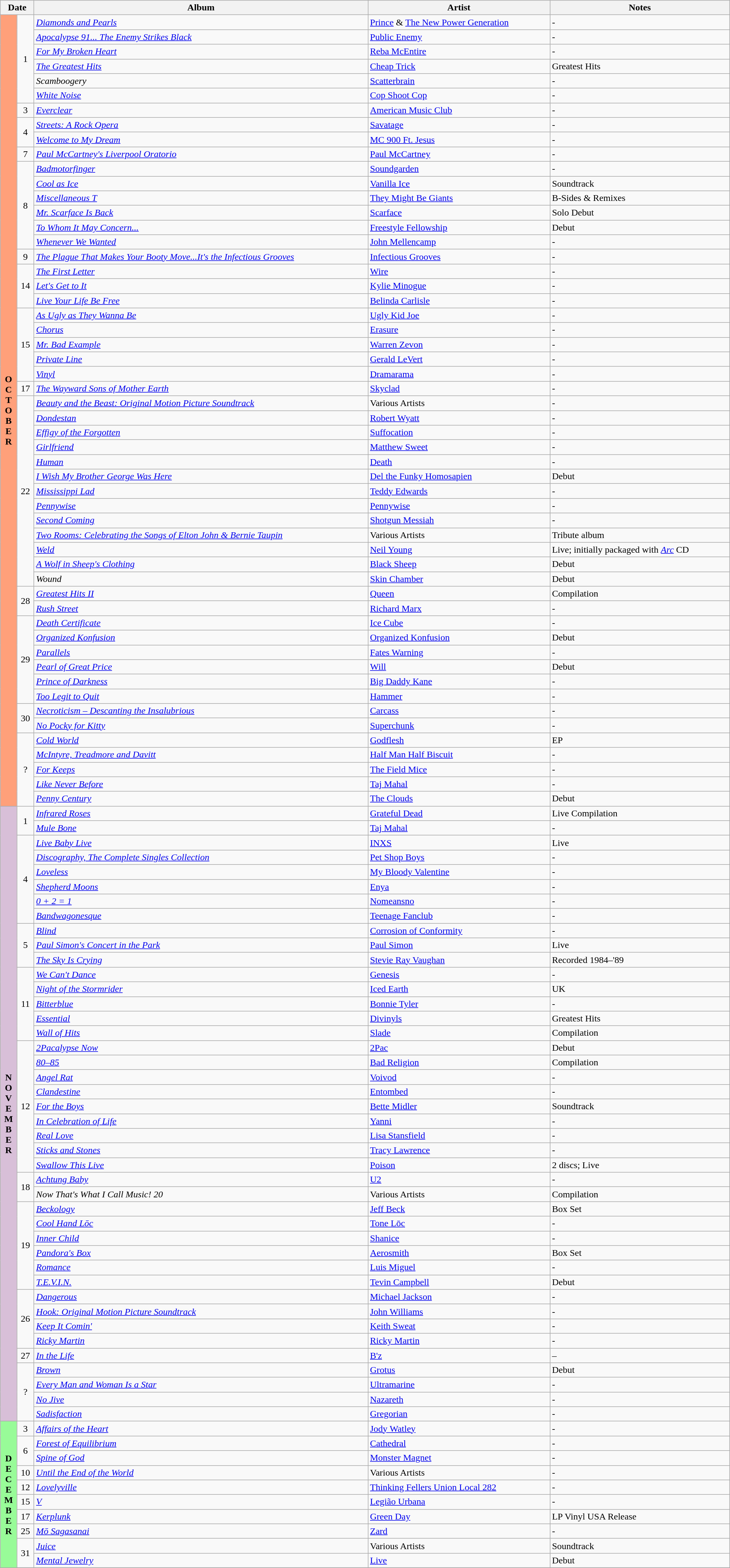<table class="wikitable" width="100%">
<tr>
<th colspan="2">Date</th>
<th>Album</th>
<th>Artist</th>
<th>Notes</th>
</tr>
<tr>
<td rowspan="54" valign="center" align="center" style="background:#FFA07A; textcolor:#000;"><strong>O<br>C<br>T<br>O<br>B<br>E<br>R</strong></td>
<td rowspan="6" align="center">1</td>
<td><em><a href='#'>Diamonds and Pearls</a></em></td>
<td><a href='#'>Prince</a> & <a href='#'>The New Power Generation</a></td>
<td>-</td>
</tr>
<tr>
<td><em><a href='#'>Apocalypse 91... The Enemy Strikes Black</a></em></td>
<td><a href='#'>Public Enemy</a></td>
<td>-</td>
</tr>
<tr>
<td><em><a href='#'>For My Broken Heart</a></em></td>
<td><a href='#'>Reba McEntire</a></td>
<td>-</td>
</tr>
<tr>
<td><em><a href='#'>The Greatest Hits</a></em></td>
<td><a href='#'>Cheap Trick</a></td>
<td>Greatest Hits</td>
</tr>
<tr>
<td><em>Scamboogery</em></td>
<td><a href='#'>Scatterbrain</a></td>
<td>-</td>
</tr>
<tr>
<td><em><a href='#'>White Noise</a></em></td>
<td><a href='#'>Cop Shoot Cop</a></td>
<td>-</td>
</tr>
<tr>
<td rowspan="1" align="center">3</td>
<td><em><a href='#'>Everclear</a></em></td>
<td><a href='#'>American Music Club</a></td>
<td>-</td>
</tr>
<tr>
<td rowspan="2" align="center">4</td>
<td><em><a href='#'>Streets: A Rock Opera</a></em></td>
<td><a href='#'>Savatage</a></td>
<td>-</td>
</tr>
<tr>
<td><em><a href='#'>Welcome to My Dream</a></em></td>
<td><a href='#'>MC 900 Ft. Jesus</a></td>
<td>-</td>
</tr>
<tr>
<td align="center">7</td>
<td><em><a href='#'>Paul McCartney's Liverpool Oratorio</a></em></td>
<td><a href='#'>Paul McCartney</a></td>
<td>-</td>
</tr>
<tr>
<td rowspan="6" align="center">8</td>
<td><em><a href='#'>Badmotorfinger</a></em></td>
<td><a href='#'>Soundgarden</a></td>
<td>-</td>
</tr>
<tr>
<td><em><a href='#'>Cool as Ice</a></em></td>
<td><a href='#'>Vanilla Ice</a></td>
<td>Soundtrack</td>
</tr>
<tr>
<td><em><a href='#'>Miscellaneous T</a></em></td>
<td><a href='#'>They Might Be Giants</a></td>
<td>B-Sides & Remixes</td>
</tr>
<tr>
<td><em><a href='#'>Mr. Scarface Is Back</a></em></td>
<td><a href='#'>Scarface</a></td>
<td>Solo Debut</td>
</tr>
<tr>
<td><em><a href='#'>To Whom It May Concern...</a></em></td>
<td><a href='#'>Freestyle Fellowship</a></td>
<td>Debut</td>
</tr>
<tr>
<td><em><a href='#'>Whenever We Wanted</a></em></td>
<td><a href='#'>John Mellencamp</a></td>
<td>-</td>
</tr>
<tr>
<td align="center">9</td>
<td><em><a href='#'>The Plague That Makes Your Booty Move...It's the Infectious Grooves</a></em></td>
<td><a href='#'>Infectious Grooves</a></td>
<td>-</td>
</tr>
<tr>
<td rowspan="3" align="center">14</td>
<td><em><a href='#'>The First Letter</a></em></td>
<td><a href='#'>Wire</a></td>
<td>-</td>
</tr>
<tr>
<td><em><a href='#'>Let's Get to It</a></em></td>
<td><a href='#'>Kylie Minogue</a></td>
<td>-</td>
</tr>
<tr>
<td><em><a href='#'>Live Your Life Be Free</a></em></td>
<td><a href='#'>Belinda Carlisle</a></td>
<td>-</td>
</tr>
<tr>
<td rowspan="5" align="center">15</td>
<td><em><a href='#'>As Ugly as They Wanna Be</a></em></td>
<td><a href='#'>Ugly Kid Joe</a></td>
<td>-</td>
</tr>
<tr>
<td><em><a href='#'>Chorus</a></em></td>
<td><a href='#'>Erasure</a></td>
<td>-</td>
</tr>
<tr>
<td><em><a href='#'>Mr. Bad Example</a></em></td>
<td><a href='#'>Warren Zevon</a></td>
<td>-</td>
</tr>
<tr>
<td><em><a href='#'>Private Line</a></em></td>
<td><a href='#'>Gerald LeVert</a></td>
<td>-</td>
</tr>
<tr>
<td><em><a href='#'>Vinyl</a></em></td>
<td><a href='#'>Dramarama</a></td>
<td>-</td>
</tr>
<tr>
<td align="center">17</td>
<td><em><a href='#'>The Wayward Sons of Mother Earth</a></em></td>
<td><a href='#'>Skyclad</a></td>
<td>-</td>
</tr>
<tr>
<td rowspan="13" align="center">22</td>
<td><em><a href='#'>Beauty and the Beast: Original Motion Picture Soundtrack</a></em></td>
<td>Various Artists</td>
<td>-</td>
</tr>
<tr>
<td><em><a href='#'>Dondestan</a></em></td>
<td><a href='#'>Robert Wyatt</a></td>
<td>-</td>
</tr>
<tr>
<td><em><a href='#'>Effigy of the Forgotten</a></em></td>
<td><a href='#'>Suffocation</a></td>
<td>-</td>
</tr>
<tr>
<td><em><a href='#'>Girlfriend</a></em></td>
<td><a href='#'>Matthew Sweet</a></td>
<td>-</td>
</tr>
<tr>
<td><em><a href='#'>Human</a></em></td>
<td><a href='#'>Death</a></td>
<td>-</td>
</tr>
<tr>
<td><em><a href='#'>I Wish My Brother George Was Here</a></em></td>
<td><a href='#'>Del the Funky Homosapien</a></td>
<td>Debut</td>
</tr>
<tr>
<td><em><a href='#'>Mississippi Lad</a></em></td>
<td><a href='#'>Teddy Edwards</a></td>
<td>-</td>
</tr>
<tr>
<td><em><a href='#'>Pennywise</a></em></td>
<td><a href='#'>Pennywise</a></td>
<td>-</td>
</tr>
<tr>
<td><em><a href='#'>Second Coming</a></em></td>
<td><a href='#'>Shotgun Messiah</a></td>
<td>-</td>
</tr>
<tr>
<td><em><a href='#'>Two Rooms: Celebrating the Songs of Elton John & Bernie Taupin</a></em></td>
<td>Various Artists</td>
<td>Tribute album</td>
</tr>
<tr>
<td><em><a href='#'>Weld</a></em></td>
<td><a href='#'>Neil Young</a></td>
<td>Live; initially packaged with <em><a href='#'>Arc</a></em> CD</td>
</tr>
<tr>
<td><em><a href='#'>A Wolf in Sheep's Clothing</a></em></td>
<td><a href='#'>Black Sheep</a></td>
<td>Debut</td>
</tr>
<tr>
<td><em>Wound</em></td>
<td><a href='#'>Skin Chamber</a></td>
<td>Debut</td>
</tr>
<tr>
<td rowspan="2" align="center">28</td>
<td><em><a href='#'>Greatest Hits II</a></em></td>
<td><a href='#'>Queen</a></td>
<td>Compilation</td>
</tr>
<tr>
<td><em><a href='#'>Rush Street</a></em></td>
<td><a href='#'>Richard Marx</a></td>
<td>-</td>
</tr>
<tr>
<td rowspan="6" align="center">29</td>
<td><em><a href='#'>Death Certificate</a></em></td>
<td><a href='#'>Ice Cube</a></td>
<td>-</td>
</tr>
<tr>
<td><em><a href='#'>Organized Konfusion</a></em></td>
<td><a href='#'>Organized Konfusion</a></td>
<td>Debut</td>
</tr>
<tr>
<td><em><a href='#'>Parallels</a></em></td>
<td><a href='#'>Fates Warning</a></td>
<td>-</td>
</tr>
<tr>
<td><em><a href='#'>Pearl of Great Price</a></em></td>
<td><a href='#'>Will</a></td>
<td>Debut</td>
</tr>
<tr>
<td><em><a href='#'>Prince of Darkness</a></em></td>
<td><a href='#'>Big Daddy Kane</a></td>
<td>-</td>
</tr>
<tr>
<td><em><a href='#'>Too Legit to Quit</a></em></td>
<td><a href='#'>Hammer</a></td>
<td>-</td>
</tr>
<tr>
<td rowspan="2" align="center">30</td>
<td><em><a href='#'>Necroticism – Descanting the Insalubrious</a></em></td>
<td><a href='#'>Carcass</a></td>
<td>-</td>
</tr>
<tr>
<td><em><a href='#'>No Pocky for Kitty</a></em></td>
<td><a href='#'>Superchunk</a></td>
<td>-</td>
</tr>
<tr>
<td rowspan="5" align="center">?</td>
<td><em><a href='#'>Cold World</a></em></td>
<td><a href='#'>Godflesh</a></td>
<td>EP</td>
</tr>
<tr>
<td><em><a href='#'>McIntyre, Treadmore and Davitt</a></em></td>
<td><a href='#'>Half Man Half Biscuit</a></td>
<td>-</td>
</tr>
<tr>
<td><em><a href='#'>For Keeps</a></em></td>
<td><a href='#'>The Field Mice</a></td>
<td>-</td>
</tr>
<tr>
<td><em><a href='#'>Like Never Before</a></em></td>
<td><a href='#'>Taj Mahal</a></td>
<td>-</td>
</tr>
<tr>
<td><em><a href='#'>Penny Century</a></em></td>
<td><a href='#'>The Clouds</a></td>
<td>Debut</td>
</tr>
<tr>
<td rowspan="42" valign="center" align="center" style="background:#D8BFD8; textcolor:#000;"><strong>N<br>O<br>V<br>E<br>M<br>B<br>E<br>R</strong></td>
<td rowspan="2" align="center">1</td>
<td><em><a href='#'>Infrared Roses</a></em></td>
<td><a href='#'>Grateful Dead</a></td>
<td>Live Compilation</td>
</tr>
<tr>
<td><em><a href='#'>Mule Bone</a></em></td>
<td><a href='#'>Taj Mahal</a></td>
<td>-</td>
</tr>
<tr>
<td rowspan="6" align="center">4</td>
<td><em><a href='#'>Live Baby Live</a></em></td>
<td><a href='#'>INXS</a></td>
<td>Live</td>
</tr>
<tr>
<td><em><a href='#'>Discography, The Complete Singles Collection</a></em></td>
<td><a href='#'>Pet Shop Boys</a></td>
<td>-</td>
</tr>
<tr>
<td><em><a href='#'>Loveless</a></em></td>
<td><a href='#'>My Bloody Valentine</a></td>
<td>-</td>
</tr>
<tr>
<td><em><a href='#'>Shepherd Moons</a></em></td>
<td><a href='#'>Enya</a></td>
<td>-</td>
</tr>
<tr>
<td><em><a href='#'>0 + 2 = 1</a></em></td>
<td><a href='#'>Nomeansno</a></td>
<td>-</td>
</tr>
<tr>
<td><em><a href='#'>Bandwagonesque</a></em></td>
<td><a href='#'>Teenage Fanclub</a></td>
<td>-</td>
</tr>
<tr>
<td rowspan="3" align="center">5</td>
<td><em><a href='#'>Blind</a></em></td>
<td><a href='#'>Corrosion of Conformity</a></td>
<td>-</td>
</tr>
<tr>
<td><em><a href='#'>Paul Simon's Concert in the Park</a></em></td>
<td><a href='#'>Paul Simon</a></td>
<td>Live</td>
</tr>
<tr>
<td><em><a href='#'>The Sky Is Crying</a></em></td>
<td><a href='#'>Stevie Ray Vaughan</a></td>
<td>Recorded 1984–'89</td>
</tr>
<tr>
<td rowspan="5" align="center">11</td>
<td><em><a href='#'>We Can't Dance</a></em></td>
<td><a href='#'>Genesis</a></td>
<td>-</td>
</tr>
<tr>
<td><em><a href='#'>Night of the Stormrider</a></em></td>
<td><a href='#'>Iced Earth</a></td>
<td>UK</td>
</tr>
<tr>
<td><em><a href='#'>Bitterblue</a></em></td>
<td><a href='#'>Bonnie Tyler</a></td>
<td>-</td>
</tr>
<tr>
<td><em><a href='#'>Essential</a></em></td>
<td><a href='#'>Divinyls</a></td>
<td>Greatest Hits</td>
</tr>
<tr>
<td><em><a href='#'>Wall of Hits</a></em></td>
<td><a href='#'>Slade</a></td>
<td>Compilation</td>
</tr>
<tr>
<td rowspan="9" align="center">12</td>
<td><em><a href='#'>2Pacalypse Now</a></em></td>
<td><a href='#'>2Pac</a></td>
<td>Debut</td>
</tr>
<tr>
<td><em><a href='#'>80–85</a></em></td>
<td><a href='#'>Bad Religion</a></td>
<td>Compilation</td>
</tr>
<tr>
<td><em><a href='#'>Angel Rat</a></em></td>
<td><a href='#'>Voivod</a></td>
<td>-</td>
</tr>
<tr>
<td><em><a href='#'>Clandestine</a></em></td>
<td><a href='#'>Entombed</a></td>
<td>-</td>
</tr>
<tr>
<td><em><a href='#'>For the Boys</a></em></td>
<td><a href='#'>Bette Midler</a></td>
<td>Soundtrack</td>
</tr>
<tr>
<td><em><a href='#'>In Celebration of Life</a></em></td>
<td><a href='#'>Yanni</a></td>
<td>-</td>
</tr>
<tr>
<td><em><a href='#'>Real Love</a></em></td>
<td><a href='#'>Lisa Stansfield</a></td>
<td>-</td>
</tr>
<tr>
<td><em><a href='#'>Sticks and Stones</a></em></td>
<td><a href='#'>Tracy Lawrence</a></td>
<td>-</td>
</tr>
<tr>
<td><em><a href='#'>Swallow This Live</a></em></td>
<td><a href='#'>Poison</a></td>
<td>2 discs; Live</td>
</tr>
<tr>
<td rowspan="2" align="center">18</td>
<td><em><a href='#'>Achtung Baby</a></em></td>
<td><a href='#'>U2</a></td>
<td>-</td>
</tr>
<tr>
<td><em>Now That's What I Call Music! 20</em></td>
<td>Various Artists</td>
<td>Compilation</td>
</tr>
<tr>
<td rowspan="6" align="center">19</td>
<td><em><a href='#'>Beckology</a></em></td>
<td><a href='#'>Jeff Beck</a></td>
<td>Box Set</td>
</tr>
<tr>
<td><em><a href='#'>Cool Hand Lōc</a></em></td>
<td><a href='#'>Tone Lōc</a></td>
<td>-</td>
</tr>
<tr>
<td><em><a href='#'>Inner Child</a></em></td>
<td><a href='#'>Shanice</a></td>
<td>-</td>
</tr>
<tr>
<td><em><a href='#'>Pandora's Box</a></em></td>
<td><a href='#'>Aerosmith</a></td>
<td>Box Set</td>
</tr>
<tr>
<td><em><a href='#'>Romance</a></em></td>
<td><a href='#'>Luis Miguel</a></td>
<td>-</td>
</tr>
<tr>
<td><em><a href='#'>T.E.V.I.N.</a></em></td>
<td><a href='#'>Tevin Campbell</a></td>
<td>Debut</td>
</tr>
<tr>
<td rowspan="4" align="center">26</td>
<td><em><a href='#'>Dangerous</a></em></td>
<td><a href='#'>Michael Jackson</a></td>
<td>-</td>
</tr>
<tr>
<td><em><a href='#'>Hook: Original Motion Picture Soundtrack</a></em></td>
<td><a href='#'>John Williams</a></td>
<td>-</td>
</tr>
<tr>
<td><em><a href='#'>Keep It Comin'</a></em></td>
<td><a href='#'>Keith Sweat</a></td>
<td>-</td>
</tr>
<tr>
<td><em><a href='#'>Ricky Martin</a></em></td>
<td><a href='#'>Ricky Martin</a></td>
<td>-</td>
</tr>
<tr>
<td style="text-align:center;">27</td>
<td><em><a href='#'>In the Life</a></em></td>
<td><a href='#'>B'z</a></td>
<td>–</td>
</tr>
<tr>
<td rowspan="4" align="center">?</td>
<td><em><a href='#'>Brown</a></em></td>
<td><a href='#'>Grotus</a></td>
<td>Debut</td>
</tr>
<tr>
<td><em><a href='#'>Every Man and Woman Is a Star</a></em></td>
<td><a href='#'>Ultramarine</a></td>
<td>-</td>
</tr>
<tr>
<td><em><a href='#'>No Jive</a></em></td>
<td><a href='#'>Nazareth</a></td>
<td>-</td>
</tr>
<tr>
<td><em><a href='#'>Sadisfaction</a></em></td>
<td><a href='#'>Gregorian</a></td>
<td>-</td>
</tr>
<tr>
<td rowspan="11" valign="center" align="center" style="background:#98FB98; textcolor:#000;"><strong>D<br>E<br>C<br>E<br>M<br>B<br>E<br>R</strong></td>
<td align="center">3</td>
<td><em><a href='#'>Affairs of the Heart</a></em></td>
<td><a href='#'>Jody Watley</a></td>
<td>-</td>
</tr>
<tr>
<td rowspan="2" align="center">6</td>
<td><em><a href='#'>Forest of Equilibrium</a></em></td>
<td><a href='#'>Cathedral</a></td>
<td>-</td>
</tr>
<tr>
<td><em><a href='#'>Spine of God</a></em></td>
<td><a href='#'>Monster Magnet</a></td>
<td>-</td>
</tr>
<tr>
<td align="center">10</td>
<td><em><a href='#'>Until the End of the World</a></em></td>
<td>Various Artists</td>
<td>-</td>
</tr>
<tr>
<td align="center">12</td>
<td><em><a href='#'>Lovelyville</a></em></td>
<td><a href='#'>Thinking Fellers Union Local 282</a></td>
<td>-</td>
</tr>
<tr>
<td align="center">15</td>
<td><em><a href='#'>V</a></em></td>
<td><a href='#'>Legião Urbana</a></td>
<td>-</td>
</tr>
<tr>
<td align="center">17</td>
<td><em><a href='#'>Kerplunk</a></em></td>
<td><a href='#'>Green Day</a></td>
<td>LP Vinyl USA Release</td>
</tr>
<tr>
<td align="center">25</td>
<td><em><a href='#'>Mō Sagasanai</a></em></td>
<td><a href='#'>Zard</a></td>
<td>-</td>
</tr>
<tr>
<td rowspan="2" align="center">31</td>
<td><em><a href='#'>Juice</a></em></td>
<td>Various Artists</td>
<td>Soundtrack</td>
</tr>
<tr>
<td><em><a href='#'>Mental Jewelry</a></em></td>
<td><a href='#'>Live</a></td>
<td>Debut</td>
</tr>
<tr>
</tr>
</table>
